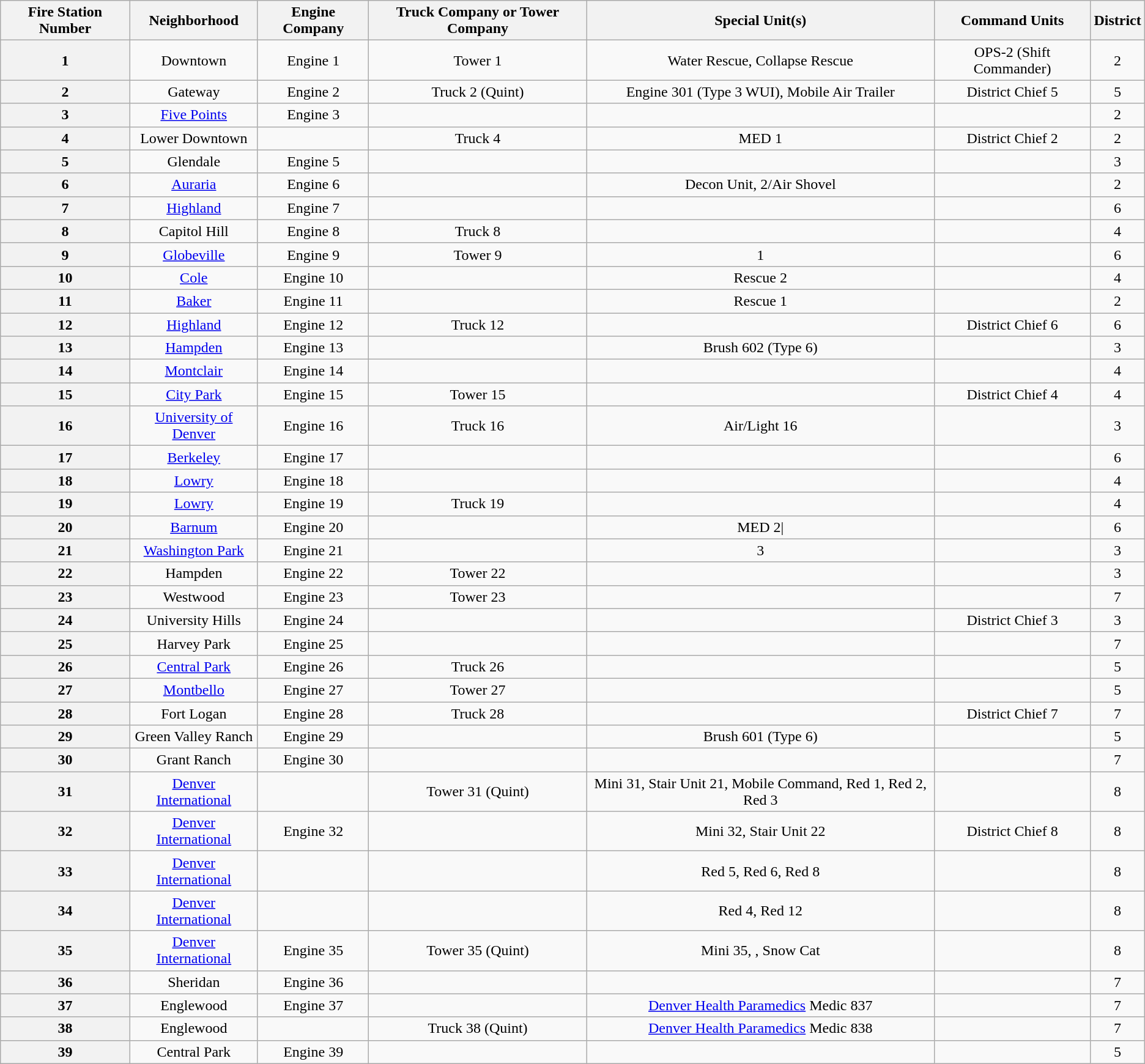<table class=wikitable style="text-align:center;">
<tr>
<th>Fire Station Number</th>
<th>Neighborhood</th>
<th>Engine Company</th>
<th>Truck Company or Tower Company</th>
<th>Special Unit(s)</th>
<th>Command Units</th>
<th>District</th>
</tr>
<tr>
<th>1</th>
<td>Downtown</td>
<td>Engine 1</td>
<td>Tower 1</td>
<td>Water Rescue, Collapse Rescue</td>
<td>OPS-2 (Shift Commander)</td>
<td>2</td>
</tr>
<tr>
<th>2</th>
<td>Gateway</td>
<td>Engine 2</td>
<td>Truck 2 (Quint)</td>
<td>Engine 301 (Type 3 WUI), Mobile Air Trailer</td>
<td>District Chief 5</td>
<td>5</td>
</tr>
<tr>
<th>3</th>
<td><a href='#'>Five Points</a></td>
<td>Engine 3</td>
<td></td>
<td></td>
<td></td>
<td>2</td>
</tr>
<tr>
<th>4</th>
<td>Lower Downtown</td>
<td></td>
<td>Truck 4</td>
<td>MED 1</td>
<td>District Chief 2</td>
<td>2</td>
</tr>
<tr>
<th>5</th>
<td>Glendale</td>
<td>Engine 5</td>
<td></td>
<td></td>
<td></td>
<td>3</td>
</tr>
<tr>
<th>6</th>
<td><a href='#'>Auraria</a></td>
<td>Engine 6</td>
<td></td>
<td>Decon Unit,  2/Air Shovel</td>
<td></td>
<td>2</td>
</tr>
<tr>
<th>7</th>
<td><a href='#'>Highland</a></td>
<td>Engine 7</td>
<td></td>
<td></td>
<td></td>
<td>6</td>
</tr>
<tr>
<th>8</th>
<td>Capitol Hill</td>
<td>Engine 8</td>
<td>Truck 8</td>
<td></td>
<td></td>
<td>4</td>
</tr>
<tr>
<th>9</th>
<td><a href='#'>Globeville</a></td>
<td>Engine 9</td>
<td>Tower 9</td>
<td> 1</td>
<td></td>
<td>6</td>
</tr>
<tr>
<th>10</th>
<td><a href='#'>Cole</a></td>
<td>Engine 10</td>
<td></td>
<td>Rescue 2</td>
<td></td>
<td>4</td>
</tr>
<tr>
<th>11</th>
<td><a href='#'>Baker</a></td>
<td>Engine 11</td>
<td></td>
<td>Rescue 1</td>
<td></td>
<td>2</td>
</tr>
<tr>
<th>12</th>
<td><a href='#'>Highland</a></td>
<td>Engine 12</td>
<td>Truck 12</td>
<td></td>
<td>District Chief 6</td>
<td>6</td>
</tr>
<tr>
<th>13</th>
<td><a href='#'>Hampden</a></td>
<td>Engine 13</td>
<td></td>
<td>Brush 602 (Type 6)</td>
<td></td>
<td>3</td>
</tr>
<tr>
<th>14</th>
<td><a href='#'>Montclair</a></td>
<td>Engine 14</td>
<td></td>
<td></td>
<td></td>
<td>4</td>
</tr>
<tr>
<th>15</th>
<td><a href='#'>City Park</a></td>
<td>Engine 15</td>
<td>Tower 15</td>
<td></td>
<td>District Chief 4</td>
<td>4</td>
</tr>
<tr>
<th>16</th>
<td><a href='#'>University of Denver</a></td>
<td>Engine 16</td>
<td>Truck 16</td>
<td>Air/Light 16</td>
<td></td>
<td>3</td>
</tr>
<tr>
<th>17</th>
<td><a href='#'>Berkeley</a></td>
<td>Engine 17</td>
<td></td>
<td></td>
<td></td>
<td>6</td>
</tr>
<tr>
<th>18</th>
<td><a href='#'>Lowry</a></td>
<td>Engine 18</td>
<td></td>
<td></td>
<td></td>
<td>4</td>
</tr>
<tr>
<th>19</th>
<td><a href='#'>Lowry</a></td>
<td>Engine 19</td>
<td>Truck 19</td>
<td></td>
<td></td>
<td>4</td>
</tr>
<tr>
<th>20</th>
<td><a href='#'>Barnum</a></td>
<td>Engine 20</td>
<td></td>
<td>MED 2|</td>
<td></td>
<td>6</td>
</tr>
<tr>
<th>21</th>
<td><a href='#'>Washington Park</a></td>
<td>Engine 21</td>
<td></td>
<td> 3</td>
<td></td>
<td>3</td>
</tr>
<tr>
<th>22</th>
<td>Hampden</td>
<td>Engine 22</td>
<td>Tower 22</td>
<td></td>
<td></td>
<td>3</td>
</tr>
<tr>
<th>23</th>
<td>Westwood</td>
<td>Engine 23</td>
<td>Tower 23</td>
<td></td>
<td></td>
<td>7</td>
</tr>
<tr>
<th>24</th>
<td>University Hills</td>
<td>Engine 24</td>
<td></td>
<td></td>
<td>District Chief 3</td>
<td>3</td>
</tr>
<tr>
<th>25</th>
<td>Harvey Park</td>
<td>Engine 25</td>
<td></td>
<td></td>
<td></td>
<td>7</td>
</tr>
<tr>
<th>26</th>
<td><a href='#'>Central Park</a></td>
<td>Engine 26</td>
<td>Truck 26</td>
<td></td>
<td></td>
<td>5</td>
</tr>
<tr>
<th>27</th>
<td><a href='#'>Montbello</a></td>
<td>Engine 27</td>
<td>Tower 27</td>
<td></td>
<td></td>
<td>5</td>
</tr>
<tr>
<th>28</th>
<td>Fort Logan</td>
<td>Engine 28</td>
<td>Truck 28</td>
<td></td>
<td>District Chief 7</td>
<td>7</td>
</tr>
<tr>
<th>29</th>
<td>Green Valley Ranch</td>
<td>Engine 29</td>
<td></td>
<td>Brush 601 (Type 6)</td>
<td></td>
<td>5</td>
</tr>
<tr>
<th>30</th>
<td>Grant Ranch</td>
<td>Engine 30</td>
<td></td>
<td></td>
<td></td>
<td>7</td>
</tr>
<tr>
<th>31</th>
<td><a href='#'>Denver International</a></td>
<td></td>
<td>Tower 31 (Quint)</td>
<td>Mini 31, Stair Unit 21, Mobile Command, Red 1, Red 2, Red 3</td>
<td></td>
<td>8</td>
</tr>
<tr>
<th>32</th>
<td><a href='#'>Denver International</a></td>
<td>Engine 32</td>
<td></td>
<td>Mini 32, Stair Unit 22</td>
<td>District Chief 8</td>
<td>8</td>
</tr>
<tr>
<th>33</th>
<td><a href='#'>Denver International</a></td>
<td></td>
<td></td>
<td>Red 5, Red 6, Red 8</td>
<td></td>
<td>8</td>
</tr>
<tr>
<th>34</th>
<td><a href='#'>Denver International</a></td>
<td></td>
<td></td>
<td>Red 4, Red 12</td>
<td></td>
<td>8</td>
</tr>
<tr>
<th>35</th>
<td><a href='#'>Denver International</a></td>
<td>Engine 35</td>
<td>Tower 35 (Quint)</td>
<td>Mini 35, , Snow Cat</td>
<td></td>
<td>8</td>
</tr>
<tr>
<th>36</th>
<td>Sheridan</td>
<td>Engine 36</td>
<td></td>
<td></td>
<td></td>
<td>7</td>
</tr>
<tr>
<th>37</th>
<td>Englewood</td>
<td>Engine 37</td>
<td></td>
<td><a href='#'>Denver Health Paramedics</a> Medic 837</td>
<td></td>
<td>7</td>
</tr>
<tr>
<th>38</th>
<td>Englewood</td>
<td></td>
<td>Truck 38 (Quint)</td>
<td><a href='#'>Denver Health Paramedics</a> Medic 838</td>
<td></td>
<td>7</td>
</tr>
<tr>
<th>39</th>
<td>Central Park</td>
<td>Engine 39</td>
<td></td>
<td></td>
<td></td>
<td>5</td>
</tr>
</table>
